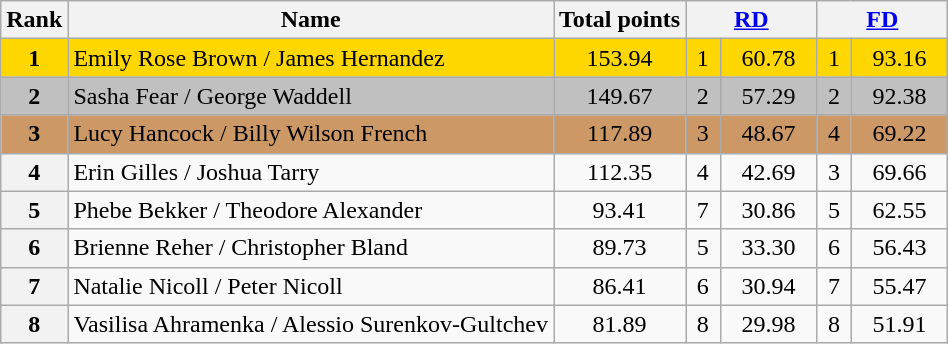<table class="wikitable sortable">
<tr>
<th>Rank</th>
<th>Name</th>
<th>Total points</th>
<th colspan="2" width="80px"><a href='#'>RD</a></th>
<th colspan="2" width="80px"><a href='#'>FD</a></th>
</tr>
<tr bgcolor="gold">
<td align="center"><strong>1</strong></td>
<td>Emily Rose Brown / James Hernandez</td>
<td align="center">153.94</td>
<td align="center">1</td>
<td align="center">60.78</td>
<td align="center">1</td>
<td align="center">93.16</td>
</tr>
<tr bgcolor="silver">
<td align="center"><strong>2</strong></td>
<td>Sasha Fear / George Waddell</td>
<td align="center">149.67</td>
<td align="center">2</td>
<td align="center">57.29</td>
<td align="center">2</td>
<td align="center">92.38</td>
</tr>
<tr bgcolor="cc9966">
<td align="center"><strong>3</strong></td>
<td>Lucy Hancock / Billy Wilson French</td>
<td align="center">117.89</td>
<td align="center">3</td>
<td align="center">48.67</td>
<td align="center">4</td>
<td align="center">69.22</td>
</tr>
<tr>
<th>4</th>
<td>Erin Gilles / Joshua Tarry</td>
<td align="center">112.35</td>
<td align="center">4</td>
<td align="center">42.69</td>
<td align="center">3</td>
<td align="center">69.66</td>
</tr>
<tr>
<th>5</th>
<td>Phebe Bekker / Theodore Alexander</td>
<td align="center">93.41</td>
<td align="center">7</td>
<td align="center">30.86</td>
<td align="center">5</td>
<td align="center">62.55</td>
</tr>
<tr>
<th>6</th>
<td>Brienne Reher / Christopher Bland</td>
<td align="center">89.73</td>
<td align="center">5</td>
<td align="center">33.30</td>
<td align="center">6</td>
<td align="center">56.43</td>
</tr>
<tr>
<th>7</th>
<td>Natalie Nicoll / Peter Nicoll</td>
<td align="center">86.41</td>
<td align="center">6</td>
<td align="center">30.94</td>
<td align="center">7</td>
<td align="center">55.47</td>
</tr>
<tr>
<th>8</th>
<td>Vasilisa Ahramenka / Alessio Surenkov-Gultchev</td>
<td align="center">81.89</td>
<td align="center">8</td>
<td align="center">29.98</td>
<td align="center">8</td>
<td align="center">51.91</td>
</tr>
</table>
